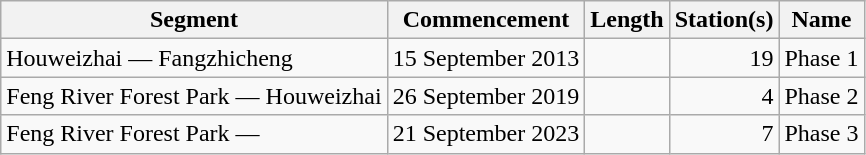<table class="wikitable" style="border-collapse: collapse; text-align: right;">
<tr>
<th>Segment</th>
<th>Commencement</th>
<th>Length</th>
<th>Station(s)</th>
<th>Name</th>
</tr>
<tr>
<td style="text-align: left;">Houweizhai — Fangzhicheng</td>
<td>15 September 2013</td>
<td></td>
<td>19</td>
<td style="text-align: left;">Phase 1</td>
</tr>
<tr>
<td style="text-align: left;">Feng River Forest Park — Houweizhai</td>
<td>26 September 2019</td>
<td></td>
<td>4</td>
<td style="text-align: left;">Phase 2</td>
</tr>
<tr>
<td style="text-align: left;">Feng River Forest Park — </td>
<td>21 September 2023</td>
<td></td>
<td>7</td>
<td style="text-align: left;">Phase 3</td>
</tr>
</table>
